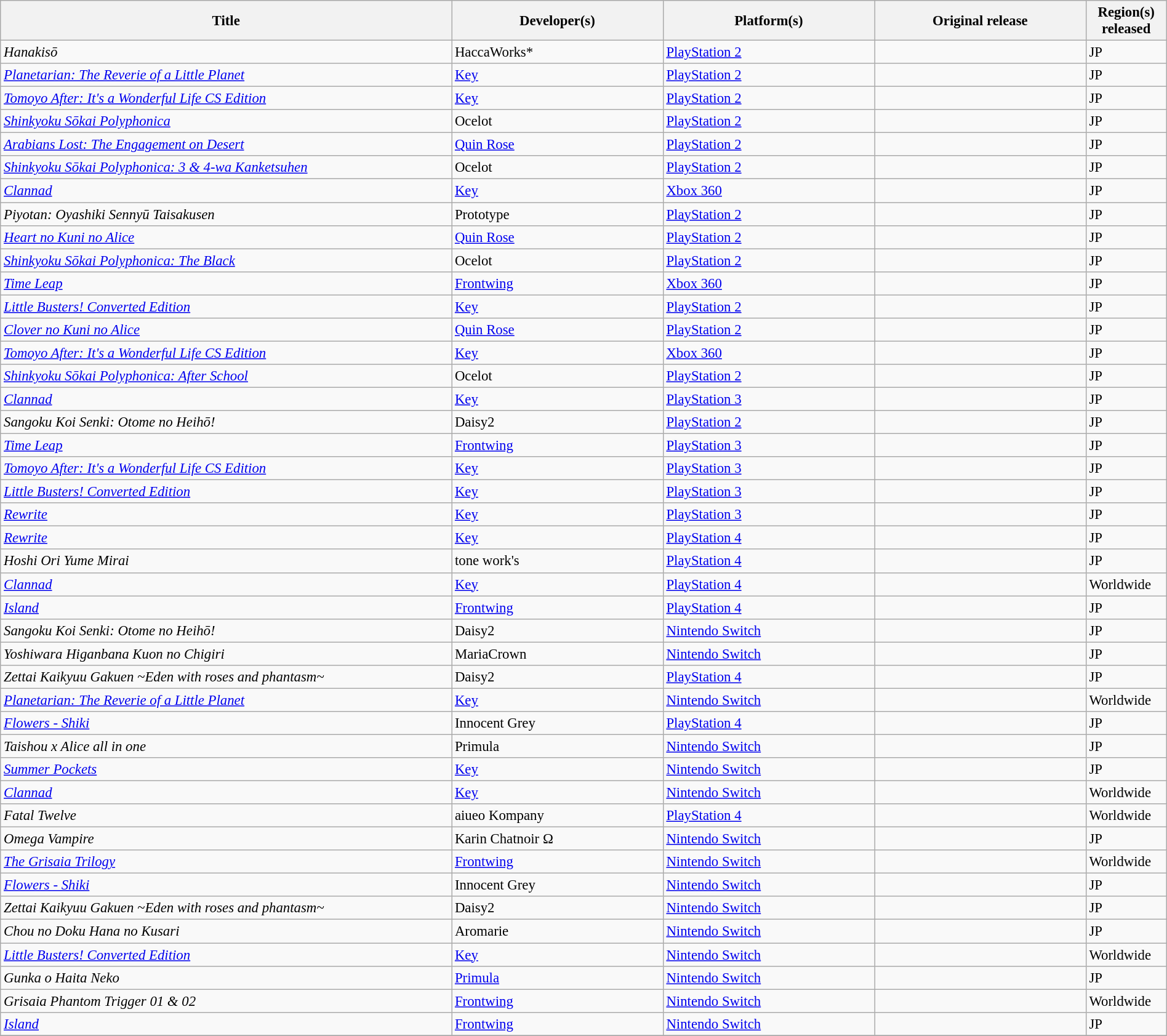<table class="wikitable sortable" style="width:100%; font-size:95%;">
<tr>
<th width="32%">Title</th>
<th width="15%">Developer(s)</th>
<th width="15%">Platform(s)</th>
<th width="15%">Original release</th>
<th width="5%">Region(s) released</th>
</tr>
<tr>
<td><em>Hanakisō</em></td>
<td>HaccaWorks*</td>
<td><a href='#'>PlayStation 2</a></td>
<td></td>
<td>JP</td>
</tr>
<tr>
<td><em><a href='#'>Planetarian: The Reverie of a Little Planet</a></em></td>
<td><a href='#'>Key</a></td>
<td><a href='#'>PlayStation 2</a></td>
<td></td>
<td>JP</td>
</tr>
<tr>
<td><em><a href='#'>Tomoyo After: It's a Wonderful Life CS Edition</a></em></td>
<td><a href='#'>Key</a></td>
<td><a href='#'>PlayStation 2</a></td>
<td></td>
<td>JP</td>
</tr>
<tr>
<td><em><a href='#'>Shinkyoku Sōkai Polyphonica</a></em></td>
<td>Ocelot</td>
<td><a href='#'>PlayStation 2</a></td>
<td></td>
<td>JP</td>
</tr>
<tr>
<td><em><a href='#'>Arabians Lost: The Engagement on Desert</a></em></td>
<td><a href='#'>Quin Rose</a></td>
<td><a href='#'>PlayStation 2</a></td>
<td></td>
<td>JP</td>
</tr>
<tr>
<td><em><a href='#'>Shinkyoku Sōkai Polyphonica: 3 & 4-wa Kanketsuhen</a></em></td>
<td>Ocelot</td>
<td><a href='#'>PlayStation 2</a></td>
<td></td>
<td>JP</td>
</tr>
<tr>
<td><em><a href='#'>Clannad</a></em></td>
<td><a href='#'>Key</a></td>
<td><a href='#'>Xbox 360</a></td>
<td></td>
<td>JP</td>
</tr>
<tr>
<td><em>Piyotan: Oyashiki Sennyū Taisakusen</em></td>
<td>Prototype</td>
<td><a href='#'>PlayStation 2</a></td>
<td></td>
<td>JP</td>
</tr>
<tr>
<td><em><a href='#'>Heart no Kuni no Alice</a></em></td>
<td><a href='#'>Quin Rose</a></td>
<td><a href='#'>PlayStation 2</a></td>
<td></td>
<td>JP</td>
</tr>
<tr>
<td><em><a href='#'>Shinkyoku Sōkai Polyphonica: The Black</a></em></td>
<td>Ocelot</td>
<td><a href='#'>PlayStation 2</a></td>
<td></td>
<td>JP</td>
</tr>
<tr>
<td><em><a href='#'>Time Leap</a></em></td>
<td><a href='#'>Frontwing</a></td>
<td><a href='#'>Xbox 360</a></td>
<td></td>
<td>JP</td>
</tr>
<tr>
<td><em><a href='#'>Little Busters! Converted Edition</a></em></td>
<td><a href='#'>Key</a></td>
<td><a href='#'>PlayStation 2</a></td>
<td></td>
<td>JP</td>
</tr>
<tr>
<td><em><a href='#'>Clover no Kuni no Alice</a></em></td>
<td><a href='#'>Quin Rose</a></td>
<td><a href='#'>PlayStation 2</a></td>
<td></td>
<td>JP</td>
</tr>
<tr>
<td><em><a href='#'>Tomoyo After: It's a Wonderful Life CS Edition</a></em></td>
<td><a href='#'>Key</a></td>
<td><a href='#'>Xbox 360</a></td>
<td></td>
<td>JP</td>
</tr>
<tr>
<td><em><a href='#'>Shinkyoku Sōkai Polyphonica: After School</a></em></td>
<td>Ocelot</td>
<td><a href='#'>PlayStation 2</a></td>
<td></td>
<td>JP</td>
</tr>
<tr>
<td><em><a href='#'>Clannad</a></em></td>
<td><a href='#'>Key</a></td>
<td><a href='#'>PlayStation 3</a></td>
<td></td>
<td>JP</td>
</tr>
<tr>
<td><em>Sangoku Koi Senki: Otome no Heihō!</em></td>
<td>Daisy2</td>
<td><a href='#'>PlayStation 2</a></td>
<td></td>
<td>JP</td>
</tr>
<tr>
<td><em><a href='#'>Time Leap</a></em></td>
<td><a href='#'>Frontwing</a></td>
<td><a href='#'>PlayStation 3</a></td>
<td></td>
<td>JP</td>
</tr>
<tr>
<td><em><a href='#'>Tomoyo After: It's a Wonderful Life CS Edition</a></em></td>
<td><a href='#'>Key</a></td>
<td><a href='#'>PlayStation 3</a></td>
<td></td>
<td>JP</td>
</tr>
<tr>
<td><em><a href='#'>Little Busters! Converted Edition</a></em></td>
<td><a href='#'>Key</a></td>
<td><a href='#'>PlayStation 3</a></td>
<td></td>
<td>JP</td>
</tr>
<tr>
<td><em><a href='#'>Rewrite</a></em></td>
<td><a href='#'>Key</a></td>
<td><a href='#'>PlayStation 3</a></td>
<td></td>
<td>JP</td>
</tr>
<tr>
<td><em><a href='#'>Rewrite</a></em></td>
<td><a href='#'>Key</a></td>
<td><a href='#'>PlayStation 4</a></td>
<td></td>
<td>JP</td>
</tr>
<tr>
<td><em>Hoshi Ori Yume Mirai</em></td>
<td>tone work's</td>
<td><a href='#'>PlayStation 4</a></td>
<td></td>
<td>JP</td>
</tr>
<tr>
<td><em><a href='#'>Clannad</a></em></td>
<td><a href='#'>Key</a></td>
<td><a href='#'>PlayStation 4</a></td>
<td></td>
<td>Worldwide</td>
</tr>
<tr>
<td><em><a href='#'>Island</a></em></td>
<td><a href='#'>Frontwing</a></td>
<td><a href='#'>PlayStation 4</a></td>
<td></td>
<td>JP</td>
</tr>
<tr>
<td><em>Sangoku Koi Senki: Otome no Heihō!</em></td>
<td>Daisy2</td>
<td><a href='#'>Nintendo Switch</a></td>
<td></td>
<td>JP</td>
</tr>
<tr>
<td><em>Yoshiwara Higanbana Kuon no Chigiri</em></td>
<td>MariaCrown</td>
<td><a href='#'>Nintendo Switch</a></td>
<td></td>
<td>JP</td>
</tr>
<tr>
<td><em>Zettai Kaikyuu Gakuen ~Eden with roses and phantasm~</em></td>
<td>Daisy2</td>
<td><a href='#'>PlayStation 4</a></td>
<td></td>
<td>JP</td>
</tr>
<tr>
<td><em><a href='#'>Planetarian: The Reverie of a Little Planet</a></em></td>
<td><a href='#'>Key</a></td>
<td><a href='#'>Nintendo Switch</a></td>
<td></td>
<td>Worldwide</td>
</tr>
<tr>
<td><a href='#'><em>Flowers - Shiki</em></a></td>
<td>Innocent Grey</td>
<td><a href='#'>PlayStation 4</a></td>
<td></td>
<td>JP</td>
</tr>
<tr>
<td><em>Taishou x Alice all in one</em></td>
<td>Primula</td>
<td><a href='#'>Nintendo Switch</a></td>
<td></td>
<td>JP</td>
</tr>
<tr>
<td><em><a href='#'>Summer Pockets</a></em></td>
<td><a href='#'>Key</a></td>
<td><a href='#'>Nintendo Switch</a></td>
<td></td>
<td>JP</td>
</tr>
<tr>
<td><em><a href='#'>Clannad</a></em></td>
<td><a href='#'>Key</a></td>
<td><a href='#'>Nintendo Switch</a></td>
<td></td>
<td>Worldwide</td>
</tr>
<tr>
<td><em>Fatal Twelve</em></td>
<td>aiueo Kompany</td>
<td><a href='#'>PlayStation 4</a></td>
<td></td>
<td>Worldwide</td>
</tr>
<tr>
<td><em>Omega Vampire</em></td>
<td>Karin Chatnoir Ω</td>
<td><a href='#'>Nintendo Switch</a></td>
<td></td>
<td>JP</td>
</tr>
<tr>
<td><em><a href='#'>The Grisaia Trilogy</a></em></td>
<td><a href='#'>Frontwing</a></td>
<td><a href='#'>Nintendo Switch</a></td>
<td></td>
<td>Worldwide</td>
</tr>
<tr>
<td><a href='#'><em>Flowers - Shiki</em></a></td>
<td>Innocent Grey</td>
<td><a href='#'>Nintendo Switch</a></td>
<td></td>
<td>JP</td>
</tr>
<tr>
<td><em>Zettai Kaikyuu Gakuen ~Eden with roses and phantasm~</em></td>
<td>Daisy2</td>
<td><a href='#'>Nintendo Switch</a></td>
<td></td>
<td>JP</td>
</tr>
<tr>
<td><em>Chou no Doku Hana no Kusari</em></td>
<td>Aromarie</td>
<td><a href='#'>Nintendo Switch</a></td>
<td></td>
<td>JP</td>
</tr>
<tr>
<td><em><a href='#'>Little Busters! Converted Edition</a></em></td>
<td><a href='#'>Key</a></td>
<td><a href='#'>Nintendo Switch</a></td>
<td></td>
<td>Worldwide</td>
</tr>
<tr>
<td><em>Gunka o Haita Neko</em></td>
<td><a href='#'>Primula</a></td>
<td><a href='#'>Nintendo Switch</a></td>
<td></td>
<td>JP</td>
</tr>
<tr>
<td><em>Grisaia Phantom Trigger 01 & 02</em></td>
<td><a href='#'>Frontwing</a></td>
<td><a href='#'>Nintendo Switch</a></td>
<td></td>
<td>Worldwide</td>
</tr>
<tr>
<td><em><a href='#'>Island</a></em></td>
<td><a href='#'>Frontwing</a></td>
<td><a href='#'>Nintendo Switch</a></td>
<td></td>
<td>JP</td>
</tr>
<tr>
</tr>
</table>
